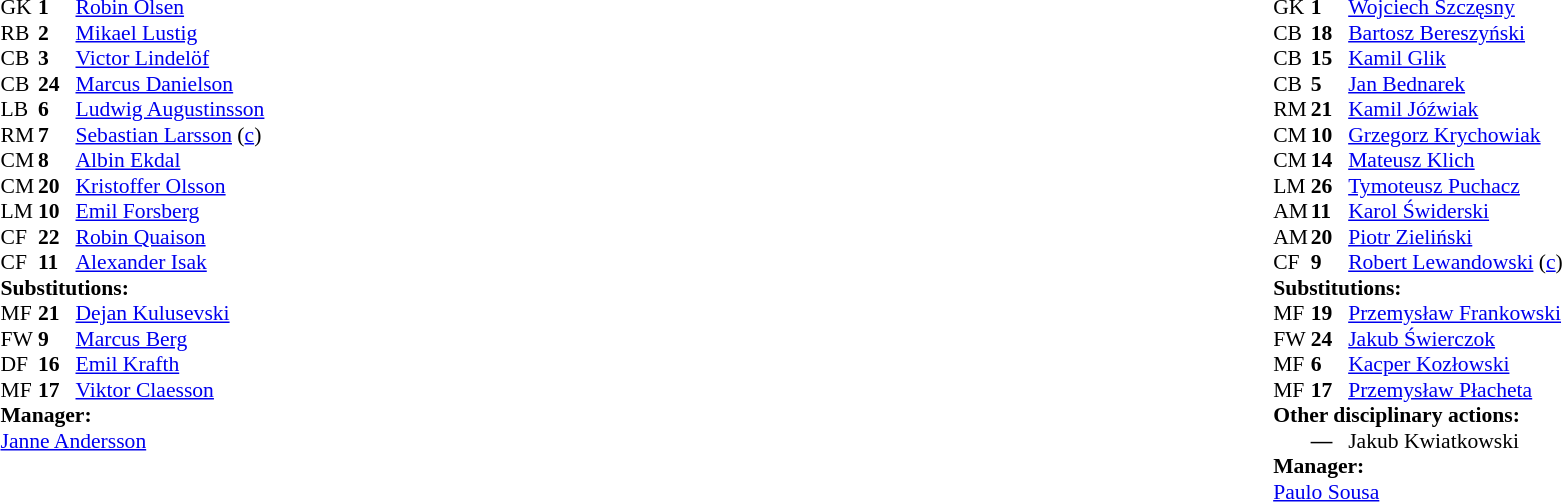<table width="100%">
<tr>
<td valign="top" width="40%"><br><table style="font-size:90%" cellspacing="0" cellpadding="0">
<tr>
<th width=25></th>
<th width=25></th>
</tr>
<tr>
<td>GK</td>
<td><strong>1</strong></td>
<td><a href='#'>Robin Olsen</a></td>
</tr>
<tr>
<td>RB</td>
<td><strong>2</strong></td>
<td><a href='#'>Mikael Lustig</a></td>
<td></td>
<td></td>
</tr>
<tr>
<td>CB</td>
<td><strong>3</strong></td>
<td><a href='#'>Victor Lindelöf</a></td>
</tr>
<tr>
<td>CB</td>
<td><strong>24</strong></td>
<td><a href='#'>Marcus Danielson</a></td>
<td></td>
</tr>
<tr>
<td>LB</td>
<td><strong>6</strong></td>
<td><a href='#'>Ludwig Augustinsson</a></td>
</tr>
<tr>
<td>RM</td>
<td><strong>7</strong></td>
<td><a href='#'>Sebastian Larsson</a> (<a href='#'>c</a>)</td>
</tr>
<tr>
<td>CM</td>
<td><strong>8</strong></td>
<td><a href='#'>Albin Ekdal</a></td>
</tr>
<tr>
<td>CM</td>
<td><strong>20</strong></td>
<td><a href='#'>Kristoffer Olsson</a></td>
</tr>
<tr>
<td>LM</td>
<td><strong>10</strong></td>
<td><a href='#'>Emil Forsberg</a></td>
<td></td>
<td></td>
</tr>
<tr>
<td>CF</td>
<td><strong>22</strong></td>
<td><a href='#'>Robin Quaison</a></td>
<td></td>
<td></td>
</tr>
<tr>
<td>CF</td>
<td><strong>11</strong></td>
<td><a href='#'>Alexander Isak</a></td>
<td></td>
<td></td>
</tr>
<tr>
<td colspan=3><strong>Substitutions:</strong></td>
</tr>
<tr>
<td>MF</td>
<td><strong>21</strong></td>
<td><a href='#'>Dejan Kulusevski</a></td>
<td></td>
<td></td>
</tr>
<tr>
<td>FW</td>
<td><strong>9</strong></td>
<td><a href='#'>Marcus Berg</a></td>
<td></td>
<td></td>
</tr>
<tr>
<td>DF</td>
<td><strong>16</strong></td>
<td><a href='#'>Emil Krafth</a></td>
<td></td>
<td></td>
</tr>
<tr>
<td>MF</td>
<td><strong>17</strong></td>
<td><a href='#'>Viktor Claesson</a></td>
<td></td>
<td></td>
</tr>
<tr>
<td colspan=3><strong>Manager:</strong></td>
</tr>
<tr>
<td colspan=3><a href='#'>Janne Andersson</a></td>
</tr>
</table>
</td>
<td valign="top"></td>
<td valign="top" width="50%"><br><table style="font-size:90%; margin:auto" cellspacing="0" cellpadding="0">
<tr>
<th width=25></th>
<th width=25></th>
</tr>
<tr>
<td>GK</td>
<td><strong>1</strong></td>
<td><a href='#'>Wojciech Szczęsny</a></td>
</tr>
<tr>
<td>CB</td>
<td><strong>18</strong></td>
<td><a href='#'>Bartosz Bereszyński</a></td>
</tr>
<tr>
<td>CB</td>
<td><strong>15</strong></td>
<td><a href='#'>Kamil Glik</a></td>
<td></td>
</tr>
<tr>
<td>CB</td>
<td><strong>5</strong></td>
<td><a href='#'>Jan Bednarek</a></td>
</tr>
<tr>
<td>RM</td>
<td><strong>21</strong></td>
<td><a href='#'>Kamil Jóźwiak</a></td>
<td></td>
<td></td>
</tr>
<tr>
<td>CM</td>
<td><strong>10</strong></td>
<td><a href='#'>Grzegorz Krychowiak</a></td>
<td></td>
<td></td>
</tr>
<tr>
<td>CM</td>
<td><strong>14</strong></td>
<td><a href='#'>Mateusz Klich</a></td>
<td></td>
<td></td>
</tr>
<tr>
<td>LM</td>
<td><strong>26</strong></td>
<td><a href='#'>Tymoteusz Puchacz</a></td>
<td></td>
<td></td>
</tr>
<tr>
<td>AM</td>
<td><strong>11</strong></td>
<td><a href='#'>Karol Świderski</a></td>
</tr>
<tr>
<td>AM</td>
<td><strong>20</strong></td>
<td><a href='#'>Piotr Zieliński</a></td>
</tr>
<tr>
<td>CF</td>
<td><strong>9</strong></td>
<td><a href='#'>Robert Lewandowski</a> (<a href='#'>c</a>)</td>
</tr>
<tr>
<td colspan=3><strong>Substitutions:</strong></td>
</tr>
<tr>
<td>MF</td>
<td><strong>19</strong></td>
<td><a href='#'>Przemysław Frankowski</a></td>
<td></td>
<td></td>
</tr>
<tr>
<td>FW</td>
<td><strong>24</strong></td>
<td><a href='#'>Jakub Świerczok</a></td>
<td></td>
<td></td>
</tr>
<tr>
<td>MF</td>
<td><strong>6</strong></td>
<td><a href='#'>Kacper Kozłowski</a></td>
<td></td>
<td></td>
</tr>
<tr>
<td>MF</td>
<td><strong>17</strong></td>
<td><a href='#'>Przemysław Płacheta</a></td>
<td></td>
<td></td>
</tr>
<tr>
<td colspan=3><strong>Other disciplinary actions:</strong></td>
</tr>
<tr>
<td></td>
<td><strong>—</strong></td>
<td>Jakub Kwiatkowski</td>
<td></td>
</tr>
<tr>
<td colspan=3><strong>Manager:</strong></td>
</tr>
<tr>
<td colspan=3> <a href='#'>Paulo Sousa</a></td>
</tr>
</table>
</td>
</tr>
</table>
